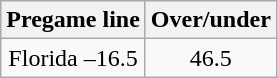<table class="wikitable">
<tr align="center">
<th style=>Pregame line</th>
<th style=>Over/under</th>
</tr>
<tr align="center">
<td>Florida –16.5</td>
<td>46.5</td>
</tr>
</table>
